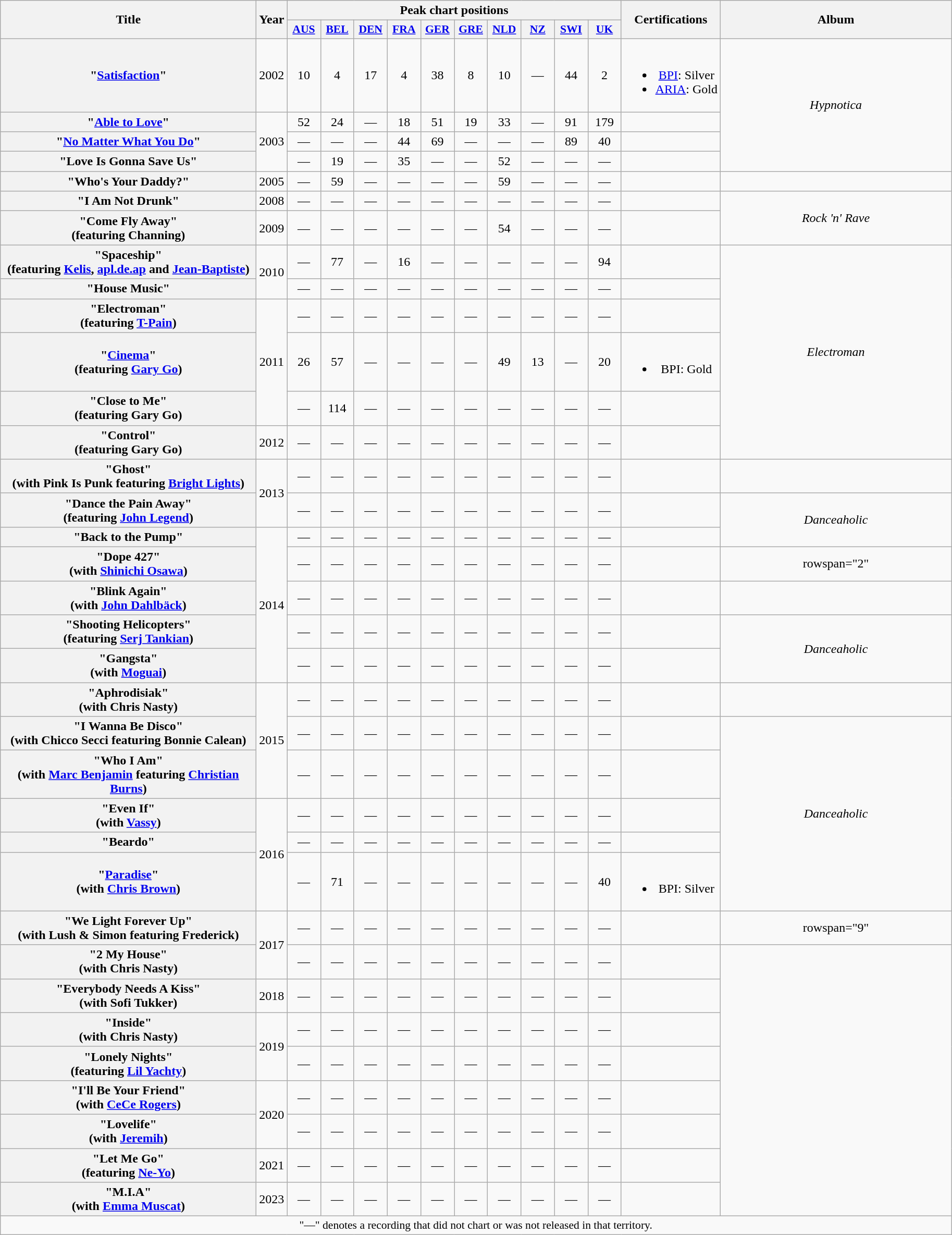<table class="wikitable plainrowheaders" style="text-align:center;" border="1">
<tr>
<th scope="col" rowspan="2" style="width:20em;">Title</th>
<th scope="col" rowspan="2" style="width:1em;">Year</th>
<th scope="col" colspan="10">Peak chart positions</th>
<th scope="col" rowspan="2">Certifications</th>
<th scope="col" rowspan="2" style="width:18em;">Album</th>
</tr>
<tr>
<th scope="col" style="width:2.5em;font-size:90%;"><a href='#'>AUS</a><br></th>
<th scope="col" style="width:2.5em;font-size:90%;"><a href='#'>BEL</a><br></th>
<th scope="col" style="width:2.5em;font-size:90%;"><a href='#'>DEN</a><br></th>
<th scope="col" style="width:2.5em;font-size:90%;"><a href='#'>FRA</a><br></th>
<th scope="col" style="width:2.5em;font-size:90%;"><a href='#'>GER</a><br></th>
<th scope="col" style="width:2.5em;font-size:90%;"><a href='#'>GRE</a></th>
<th scope="col" style="width:2.5em;font-size:90%;"><a href='#'>NLD</a><br></th>
<th scope="col" style="width:2.5em;font-size:90%;"><a href='#'>NZ</a><br></th>
<th scope="col" style="width:2.5em;font-size:90%;"><a href='#'>SWI</a><br></th>
<th scope="col" style="width:2.5em;font-size:90%;"><a href='#'>UK</a><br></th>
</tr>
<tr>
<th scope="row">"<a href='#'>Satisfaction</a>"</th>
<td>2002</td>
<td>10</td>
<td>4</td>
<td>17</td>
<td>4</td>
<td>38</td>
<td>8</td>
<td>10</td>
<td>—</td>
<td>44</td>
<td>2</td>
<td><br><ul><li><a href='#'>BPI</a>: Silver</li><li><a href='#'>ARIA</a>: Gold</li></ul></td>
<td rowspan="4"><em>Hypnotica</em></td>
</tr>
<tr>
<th scope="row">"<a href='#'>Able to Love</a>"</th>
<td rowspan="3">2003</td>
<td>52</td>
<td>24</td>
<td>—</td>
<td>18</td>
<td>51</td>
<td>19</td>
<td>33</td>
<td>—</td>
<td>91</td>
<td>179</td>
<td></td>
</tr>
<tr>
<th scope="row">"<a href='#'>No Matter What You Do</a>"</th>
<td>—</td>
<td>—</td>
<td>—</td>
<td>44</td>
<td>69</td>
<td>—</td>
<td>—</td>
<td>—</td>
<td>89</td>
<td>40</td>
<td></td>
</tr>
<tr>
<th scope="row">"Love Is Gonna Save Us"</th>
<td>—</td>
<td>19</td>
<td>—</td>
<td>35</td>
<td>—</td>
<td>—</td>
<td>52</td>
<td>—</td>
<td>—</td>
<td>—</td>
<td></td>
</tr>
<tr>
<th scope="row">"Who's Your Daddy?"</th>
<td>2005</td>
<td>—</td>
<td>59</td>
<td>—</td>
<td>—</td>
<td>—</td>
<td>—</td>
<td>59</td>
<td>—</td>
<td>—</td>
<td>—</td>
<td></td>
<td></td>
</tr>
<tr>
<th scope="row">"I Am Not Drunk"</th>
<td>2008</td>
<td>—</td>
<td>—</td>
<td>—</td>
<td>—</td>
<td>—</td>
<td>—</td>
<td>—</td>
<td>—</td>
<td>—</td>
<td>—</td>
<td></td>
<td rowspan="2"><em>Rock 'n' Rave</em></td>
</tr>
<tr>
<th scope="row">"Come Fly Away" <br><span>(featuring Channing)</span></th>
<td>2009</td>
<td>—</td>
<td>—</td>
<td>—</td>
<td>—</td>
<td>—</td>
<td>—</td>
<td>54</td>
<td>—</td>
<td>—</td>
<td>—</td>
<td></td>
</tr>
<tr>
<th scope="row">"Spaceship" <br><span>(featuring <a href='#'>Kelis</a>, <a href='#'>apl.de.ap</a> and <a href='#'>Jean-Baptiste</a>)</span></th>
<td rowspan="2">2010</td>
<td>—</td>
<td>77</td>
<td>—</td>
<td>16</td>
<td>—</td>
<td>—</td>
<td>—</td>
<td>—</td>
<td>—</td>
<td>94</td>
<td></td>
<td rowspan="6"><em>Electroman</em></td>
</tr>
<tr>
<th scope="row">"House Music"</th>
<td>—</td>
<td>—</td>
<td>—</td>
<td>—</td>
<td>—</td>
<td>—</td>
<td>—</td>
<td>—</td>
<td>—</td>
<td>—</td>
<td></td>
</tr>
<tr>
<th scope="row">"Electroman" <br><span>(featuring <a href='#'>T-Pain</a>)</span></th>
<td rowspan="3">2011</td>
<td>—</td>
<td>—</td>
<td>—</td>
<td>—</td>
<td>—</td>
<td>—</td>
<td>—</td>
<td>—</td>
<td>—</td>
<td>—</td>
<td></td>
</tr>
<tr>
<th scope="row">"<a href='#'>Cinema</a>" <br><span>(featuring <a href='#'>Gary Go</a>)</span></th>
<td>26</td>
<td>57</td>
<td>—</td>
<td>—</td>
<td>—</td>
<td>—</td>
<td>49</td>
<td>13</td>
<td>—</td>
<td>20</td>
<td><br><ul><li>BPI: Gold</li></ul></td>
</tr>
<tr>
<th scope="row">"Close to Me" <br><span>(featuring Gary Go)</span></th>
<td>—</td>
<td>114</td>
<td>—</td>
<td>—</td>
<td>—</td>
<td>—</td>
<td>—</td>
<td>—</td>
<td>—</td>
<td>—</td>
<td></td>
</tr>
<tr>
<th scope="row">"Control" <br><span>(featuring Gary Go)</span></th>
<td>2012</td>
<td>—</td>
<td>—</td>
<td>—</td>
<td>—</td>
<td>—</td>
<td>—</td>
<td>—</td>
<td>—</td>
<td>—</td>
<td>—</td>
<td></td>
</tr>
<tr>
<th scope="row">"Ghost" <br><span>(with Pink Is Punk featuring <a href='#'>Bright Lights</a>)</span></th>
<td rowspan="2">2013</td>
<td>—</td>
<td>—</td>
<td>—</td>
<td>—</td>
<td>—</td>
<td>—</td>
<td>—</td>
<td>—</td>
<td>—</td>
<td>—</td>
<td></td>
<td></td>
</tr>
<tr>
<th scope="row">"Dance the Pain Away" <br><span>(featuring <a href='#'>John Legend</a>)</span></th>
<td>—</td>
<td>—</td>
<td>—</td>
<td>—</td>
<td>—</td>
<td>—</td>
<td>—</td>
<td>—</td>
<td>—</td>
<td>—</td>
<td></td>
<td rowspan="2"><em>Danceaholic</em></td>
</tr>
<tr>
<th scope="row">"Back to the Pump"</th>
<td rowspan="5">2014</td>
<td>—</td>
<td>—</td>
<td>—</td>
<td>—</td>
<td>—</td>
<td>—</td>
<td>—</td>
<td>—</td>
<td>—</td>
<td>—</td>
<td></td>
</tr>
<tr>
<th scope="row">"Dope 427" <br><span>(with <a href='#'>Shinichi Osawa</a>)</span></th>
<td>—</td>
<td>—</td>
<td>—</td>
<td>—</td>
<td>—</td>
<td>—</td>
<td>—</td>
<td>—</td>
<td>—</td>
<td>—</td>
<td></td>
<td>rowspan="2" </td>
</tr>
<tr>
<th scope="row">"Blink Again" <br><span>(with <a href='#'>John Dahlbäck</a>)</span></th>
<td>—</td>
<td>—</td>
<td>—</td>
<td>—</td>
<td>—</td>
<td>—</td>
<td>—</td>
<td>—</td>
<td>—</td>
<td>—</td>
<td></td>
</tr>
<tr>
<th scope="row">"Shooting Helicopters" <br><span>(featuring <a href='#'>Serj Tankian</a>)</span></th>
<td>—</td>
<td>—</td>
<td>—</td>
<td>—</td>
<td>—</td>
<td>—</td>
<td>—</td>
<td>—</td>
<td>—</td>
<td>—</td>
<td></td>
<td rowspan="2"><em>Danceaholic</em></td>
</tr>
<tr>
<th scope="row">"Gangsta" <br><span>(with <a href='#'>Moguai</a>)</span></th>
<td>—</td>
<td>—</td>
<td>—</td>
<td>—</td>
<td>—</td>
<td>—</td>
<td>—</td>
<td>—</td>
<td>—</td>
<td>—</td>
<td></td>
</tr>
<tr>
<th scope="row">"Aphrodisiak" <br><span>(with Chris Nasty)</span></th>
<td rowspan="3">2015</td>
<td>—</td>
<td>—</td>
<td>—</td>
<td>—</td>
<td>—</td>
<td>—</td>
<td>—</td>
<td>—</td>
<td>—</td>
<td>—</td>
<td></td>
<td></td>
</tr>
<tr>
<th scope="row">"I Wanna Be Disco" <br><span>(with Chicco Secci featuring Bonnie Calean)</span></th>
<td>—</td>
<td>—</td>
<td>—</td>
<td>—</td>
<td>—</td>
<td>—</td>
<td>—</td>
<td>—</td>
<td>—</td>
<td>—</td>
<td></td>
<td rowspan="5"><em>Danceaholic</em></td>
</tr>
<tr>
<th scope="row">"Who I Am" <br><span>(with <a href='#'>Marc Benjamin</a> featuring <a href='#'>Christian Burns</a>)</span></th>
<td>—</td>
<td>—</td>
<td>—</td>
<td>—</td>
<td>—</td>
<td>—</td>
<td>—</td>
<td>—</td>
<td>—</td>
<td>—</td>
<td></td>
</tr>
<tr>
<th scope="row">"Even If" <br><span>(with <a href='#'>Vassy</a>)</span></th>
<td rowspan="3">2016</td>
<td>—</td>
<td>—</td>
<td>—</td>
<td>—</td>
<td>—</td>
<td>—</td>
<td>—</td>
<td>—</td>
<td>—</td>
<td>—</td>
<td></td>
</tr>
<tr>
<th scope="row">"Beardo"</th>
<td>—</td>
<td>—</td>
<td>—</td>
<td>—</td>
<td>—</td>
<td>—</td>
<td>—</td>
<td>—</td>
<td>—</td>
<td>—</td>
<td></td>
</tr>
<tr>
<th scope="row">"<a href='#'>Paradise</a>" <br><span>(with <a href='#'>Chris Brown</a>)</span></th>
<td>—</td>
<td>71</td>
<td>—</td>
<td>—</td>
<td>—</td>
<td>—</td>
<td>—</td>
<td>—</td>
<td>—</td>
<td>40</td>
<td><br><ul><li>BPI: Silver</li></ul></td>
</tr>
<tr>
<th scope="row">"We Light Forever Up" <br><span>(with Lush & Simon featuring Frederick)</span></th>
<td rowspan="2">2017</td>
<td>—</td>
<td>—</td>
<td>—</td>
<td>—</td>
<td>—</td>
<td>—</td>
<td>—</td>
<td>—</td>
<td>—</td>
<td>—</td>
<td></td>
<td>rowspan="9" </td>
</tr>
<tr>
<th scope="row">"2 My House" <br><span>(with Chris Nasty)</span></th>
<td>—</td>
<td>—</td>
<td>—</td>
<td>—</td>
<td>—</td>
<td>—</td>
<td>—</td>
<td>—</td>
<td>—</td>
<td>—</td>
<td></td>
</tr>
<tr>
<th scope="row">"Everybody Needs A Kiss" <br><span>(with Sofi Tukker)</span></th>
<td>2018</td>
<td>—</td>
<td>—</td>
<td>—</td>
<td>—</td>
<td>—</td>
<td>—</td>
<td>—</td>
<td>—</td>
<td>—</td>
<td>—</td>
<td></td>
</tr>
<tr>
<th scope="row">"Inside" <br><span>(with Chris Nasty)</span></th>
<td rowspan="2">2019</td>
<td>—</td>
<td>—</td>
<td>—</td>
<td>—</td>
<td>—</td>
<td>—</td>
<td>—</td>
<td>—</td>
<td>—</td>
<td>—</td>
<td></td>
</tr>
<tr>
<th scope="row">"Lonely Nights" <br><span>(featuring <a href='#'>Lil Yachty</a>)</span></th>
<td>—</td>
<td>—</td>
<td>—</td>
<td>—</td>
<td>—</td>
<td>—</td>
<td>—</td>
<td>—</td>
<td>—</td>
<td>—</td>
<td></td>
</tr>
<tr>
<th scope="row">"I'll Be Your Friend" <br><span>(with <a href='#'>CeCe Rogers</a>)</span></th>
<td rowspan="2">2020</td>
<td>—</td>
<td>—</td>
<td>—</td>
<td>—</td>
<td>—</td>
<td>—</td>
<td>—</td>
<td>—</td>
<td>—</td>
<td>—</td>
<td></td>
</tr>
<tr>
<th scope="row">"Lovelife" <br><span>(with <a href='#'>Jeremih</a>)</span></th>
<td>—</td>
<td>—</td>
<td>—</td>
<td>—</td>
<td>—</td>
<td>—</td>
<td>—</td>
<td>—</td>
<td>—</td>
<td>—</td>
<td></td>
</tr>
<tr>
<th scope="row">"Let Me Go" <br><span>(featuring <a href='#'>Ne-Yo</a>)</span></th>
<td>2021</td>
<td>—</td>
<td>—</td>
<td>—</td>
<td>—</td>
<td>—</td>
<td>—</td>
<td>—</td>
<td>—</td>
<td>—</td>
<td>—</td>
<td></td>
</tr>
<tr>
<th scope="row">"M.I.A"<br><span>(with <a href='#'>Emma Muscat</a>)</span></th>
<td>2023</td>
<td>—</td>
<td>—</td>
<td>—</td>
<td>—</td>
<td>—</td>
<td>—</td>
<td>—</td>
<td>—</td>
<td>—</td>
<td>—</td>
<td></td>
</tr>
<tr>
<td colspan="14" style="font-size:90%">"—" denotes a recording that did not chart or was not released in that territory.</td>
</tr>
</table>
